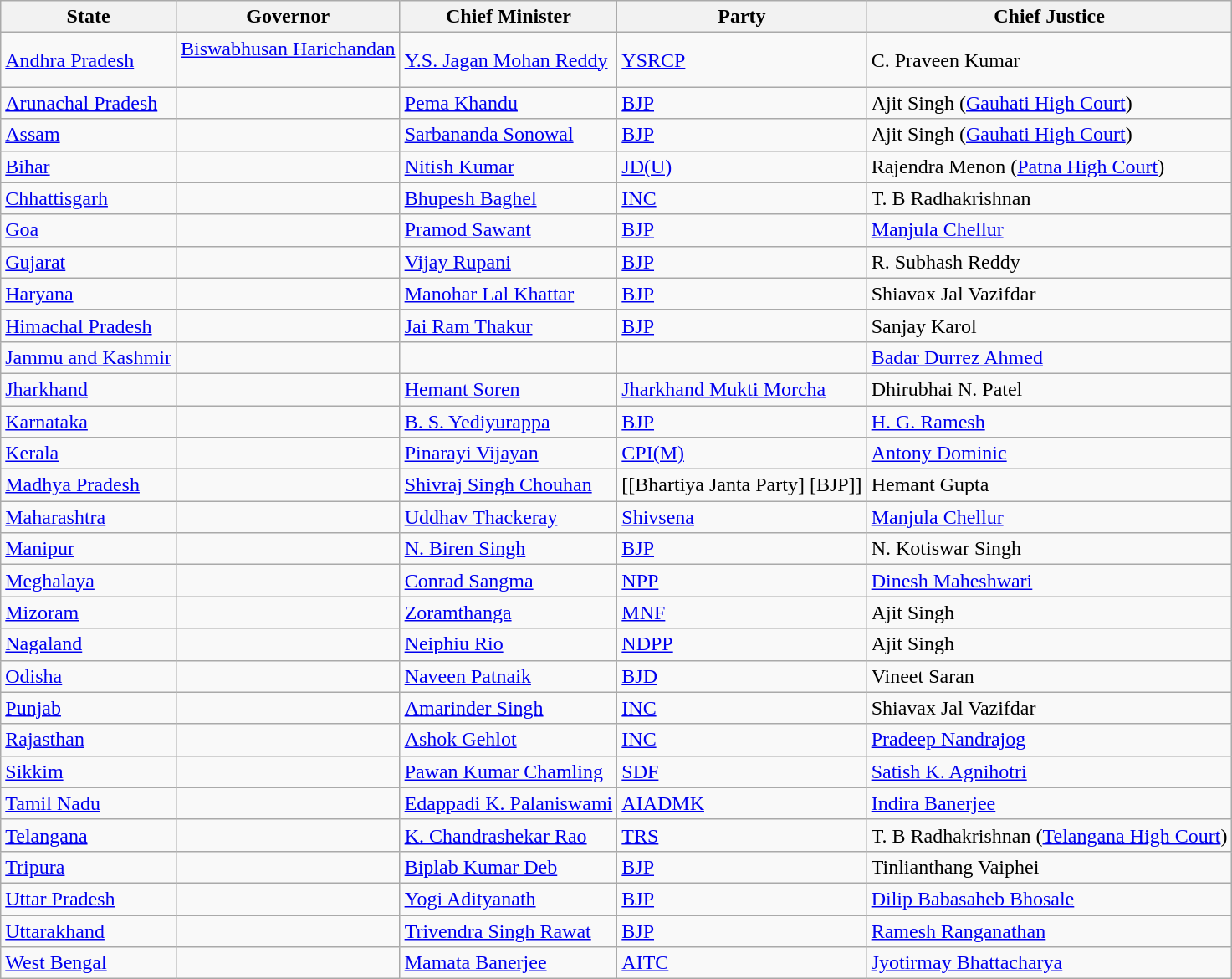<table class="wikitable sortable mw-collapsible mw-collapsed">
<tr>
<th>State</th>
<th>Governor</th>
<th>Chief Minister</th>
<th>Party</th>
<th>Chief Justice</th>
</tr>
<tr>
<td><a href='#'>Andhra Pradesh</a></td>
<td><a href='#'>Biswabhusan Harichandan</a><br><br></td>
<td><a href='#'>Y.S. Jagan Mohan Reddy</a></td>
<td><a href='#'>YSRCP</a></td>
<td>C. Praveen Kumar </td>
</tr>
<tr>
<td><a href='#'>Arunachal Pradesh</a></td>
<td></td>
<td><a href='#'>Pema Khandu</a></td>
<td><a href='#'>BJP</a></td>
<td>Ajit Singh (<a href='#'>Gauhati High Court</a>)</td>
</tr>
<tr>
<td><a href='#'>Assam</a></td>
<td></td>
<td><a href='#'>Sarbananda Sonowal</a></td>
<td><a href='#'>BJP</a></td>
<td>Ajit Singh (<a href='#'>Gauhati High Court</a>)</td>
</tr>
<tr>
<td><a href='#'>Bihar</a></td>
<td></td>
<td><a href='#'>Nitish Kumar</a></td>
<td><a href='#'>JD(U)</a></td>
<td>Rajendra Menon (<a href='#'>Patna High Court</a>)</td>
</tr>
<tr>
<td><a href='#'>Chhattisgarh</a></td>
<td></td>
<td><a href='#'>Bhupesh Baghel</a></td>
<td><a href='#'>INC</a></td>
<td>T. B Radhakrishnan</td>
</tr>
<tr>
<td><a href='#'>Goa</a></td>
<td></td>
<td><a href='#'>Pramod Sawant</a></td>
<td><a href='#'>BJP</a></td>
<td><a href='#'>Manjula Chellur</a></td>
</tr>
<tr>
<td><a href='#'>Gujarat</a></td>
<td></td>
<td><a href='#'>Vijay Rupani</a></td>
<td><a href='#'>BJP</a></td>
<td>R. Subhash Reddy</td>
</tr>
<tr>
<td><a href='#'>Haryana</a></td>
<td></td>
<td><a href='#'>Manohar Lal Khattar</a></td>
<td><a href='#'>BJP</a></td>
<td>Shiavax Jal Vazifdar</td>
</tr>
<tr>
<td><a href='#'>Himachal Pradesh</a></td>
<td></td>
<td><a href='#'>Jai Ram Thakur</a></td>
<td><a href='#'>BJP</a></td>
<td>Sanjay Karol </td>
</tr>
<tr>
<td><a href='#'>Jammu and Kashmir</a></td>
<td></td>
<td></td>
<td></td>
<td><a href='#'>Badar Durrez Ahmed</a></td>
</tr>
<tr>
<td><a href='#'>Jharkhand</a></td>
<td></td>
<td><a href='#'>Hemant Soren</a></td>
<td><a href='#'>Jharkhand Mukti Morcha</a></td>
<td>Dhirubhai N. Patel </td>
</tr>
<tr>
<td><a href='#'>Karnataka</a></td>
<td></td>
<td><a href='#'>B. S. Yediyurappa</a></td>
<td><a href='#'>BJP</a></td>
<td><a href='#'>H. G. Ramesh</a> </td>
</tr>
<tr>
<td><a href='#'>Kerala</a></td>
<td></td>
<td><a href='#'>Pinarayi Vijayan</a></td>
<td><a href='#'>CPI(M)</a></td>
<td><a href='#'>Antony Dominic</a> </td>
</tr>
<tr>
<td><a href='#'>Madhya Pradesh</a></td>
<td></td>
<td><a href='#'>Shivraj Singh Chouhan</a></td>
<td>[[Bhartiya Janta Party] [BJP]]</td>
<td>Hemant Gupta</td>
</tr>
<tr>
<td><a href='#'>Maharashtra</a></td>
<td></td>
<td><a href='#'>Uddhav Thackeray</a></td>
<td><a href='#'>Shivsena</a></td>
<td><a href='#'>Manjula Chellur</a></td>
</tr>
<tr>
<td><a href='#'>Manipur</a></td>
<td></td>
<td><a href='#'>N. Biren Singh</a></td>
<td><a href='#'>BJP</a></td>
<td>N. Kotiswar Singh </td>
</tr>
<tr>
<td><a href='#'>Meghalaya</a></td>
<td></td>
<td><a href='#'>Conrad Sangma</a></td>
<td><a href='#'>NPP</a></td>
<td><a href='#'>Dinesh Maheshwari</a></td>
</tr>
<tr>
<td><a href='#'>Mizoram</a></td>
<td></td>
<td><a href='#'>Zoramthanga</a></td>
<td><a href='#'>MNF</a></td>
<td>Ajit Singh</td>
</tr>
<tr>
<td><a href='#'>Nagaland</a></td>
<td></td>
<td><a href='#'>Neiphiu Rio</a></td>
<td><a href='#'>NDPP</a></td>
<td>Ajit Singh</td>
</tr>
<tr>
<td><a href='#'>Odisha</a></td>
<td></td>
<td><a href='#'>Naveen Patnaik</a></td>
<td><a href='#'>BJD</a></td>
<td>Vineet Saran</td>
</tr>
<tr>
<td><a href='#'>Punjab</a></td>
<td></td>
<td><a href='#'>Amarinder Singh</a></td>
<td><a href='#'>INC</a></td>
<td>Shiavax Jal Vazifdar</td>
</tr>
<tr>
<td><a href='#'>Rajasthan</a></td>
<td></td>
<td><a href='#'>Ashok Gehlot</a></td>
<td><a href='#'>INC</a></td>
<td><a href='#'>Pradeep Nandrajog</a></td>
</tr>
<tr>
<td><a href='#'>Sikkim</a></td>
<td></td>
<td><a href='#'>Pawan Kumar Chamling</a></td>
<td><a href='#'>SDF</a></td>
<td><a href='#'>Satish K. Agnihotri</a></td>
</tr>
<tr>
<td><a href='#'>Tamil Nadu</a></td>
<td></td>
<td><a href='#'>Edappadi K. Palaniswami</a></td>
<td><a href='#'>AIADMK</a></td>
<td><a href='#'>Indira Banerjee</a></td>
</tr>
<tr>
<td><a href='#'>Telangana</a></td>
<td> </td>
<td><a href='#'>K. Chandrashekar Rao</a></td>
<td><a href='#'>TRS</a></td>
<td>T. B Radhakrishnan (<a href='#'>Telangana High Court</a>)</td>
</tr>
<tr>
<td><a href='#'>Tripura</a></td>
<td></td>
<td><a href='#'>Biplab Kumar Deb</a></td>
<td><a href='#'>BJP</a></td>
<td>Tinlianthang Vaiphei</td>
</tr>
<tr>
<td><a href='#'>Uttar Pradesh</a></td>
<td></td>
<td><a href='#'>Yogi Adityanath</a></td>
<td><a href='#'>BJP</a></td>
<td><a href='#'>Dilip Babasaheb Bhosale</a></td>
</tr>
<tr>
<td><a href='#'>Uttarakhand</a></td>
<td></td>
<td><a href='#'>Trivendra Singh Rawat</a></td>
<td><a href='#'>BJP</a></td>
<td><a href='#'>Ramesh Ranganathan</a></td>
</tr>
<tr>
<td><a href='#'>West Bengal</a></td>
<td></td>
<td><a href='#'>Mamata Banerjee</a></td>
<td><a href='#'>AITC</a></td>
<td><a href='#'>Jyotirmay Bhattacharya</a></td>
</tr>
</table>
